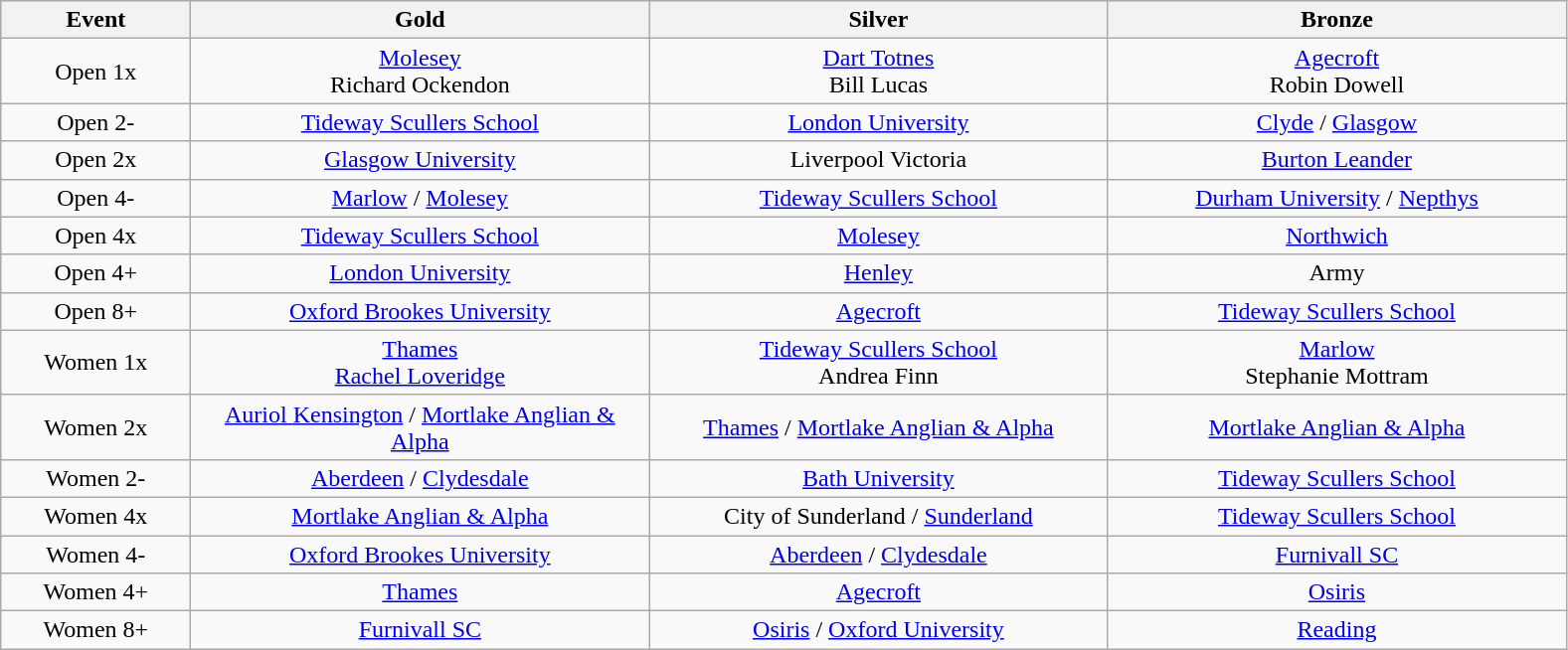<table class="wikitable" style="text-align:center">
<tr>
<th width=120>Event</th>
<th width=300>Gold</th>
<th width=300>Silver</th>
<th width=300>Bronze</th>
</tr>
<tr>
<td>Open 1x</td>
<td><a href='#'>Molesey</a><br>Richard Ockendon</td>
<td><a href='#'>Dart Totnes</a><br>Bill Lucas</td>
<td><a href='#'>Agecroft</a><br> Robin Dowell</td>
</tr>
<tr>
<td>Open 2-</td>
<td><a href='#'>Tideway Scullers School</a> <br></td>
<td><a href='#'>London University</a><br></td>
<td><a href='#'>Clyde</a> / <a href='#'>Glasgow</a><br></td>
</tr>
<tr>
<td>Open 2x</td>
<td><a href='#'>Glasgow University</a><br></td>
<td>Liverpool Victoria <br></td>
<td><a href='#'>Burton Leander</a> <br></td>
</tr>
<tr>
<td>Open 4-</td>
<td><a href='#'>Marlow</a>  / <a href='#'>Molesey</a><br></td>
<td><a href='#'>Tideway Scullers School</a> <br></td>
<td><a href='#'>Durham University</a> / <a href='#'>Nepthys</a><br></td>
</tr>
<tr>
<td>Open 4x</td>
<td><a href='#'>Tideway Scullers School</a><br></td>
<td><a href='#'>Molesey</a> <br></td>
<td><a href='#'>Northwich</a><br></td>
</tr>
<tr>
<td>Open 4+</td>
<td><a href='#'>London University</a><br></td>
<td><a href='#'>Henley</a><br></td>
<td>Army <br></td>
</tr>
<tr>
<td>Open 8+</td>
<td><a href='#'>Oxford Brookes University</a><br></td>
<td><a href='#'>Agecroft</a> <br></td>
<td><a href='#'>Tideway Scullers School</a><br></td>
</tr>
<tr>
<td>Women 1x</td>
<td><a href='#'>Thames</a> <br><a href='#'>Rachel Loveridge</a></td>
<td><a href='#'>Tideway Scullers School</a><br>Andrea Finn</td>
<td><a href='#'>Marlow</a> <br>Stephanie Mottram</td>
</tr>
<tr>
<td>Women 2x</td>
<td><a href='#'>Auriol Kensington</a> / <a href='#'>Mortlake Anglian & Alpha</a>  <br></td>
<td><a href='#'>Thames</a> / <a href='#'>Mortlake Anglian & Alpha</a> <br></td>
<td><a href='#'>Mortlake Anglian & Alpha</a> <br></td>
</tr>
<tr>
<td>Women 2-</td>
<td><a href='#'>Aberdeen</a> / <a href='#'>Clydesdale</a><br></td>
<td><a href='#'>Bath University</a> <br></td>
<td><a href='#'>Tideway Scullers School</a><br></td>
</tr>
<tr>
<td>Women 4x</td>
<td><a href='#'>Mortlake Anglian & Alpha</a><br></td>
<td>City of Sunderland / <a href='#'>Sunderland</a><br></td>
<td><a href='#'>Tideway Scullers School</a> <br></td>
</tr>
<tr>
<td>Women 4-</td>
<td><a href='#'>Oxford Brookes University</a></td>
<td><a href='#'>Aberdeen</a> / <a href='#'>Clydesdale</a></td>
<td><a href='#'>Furnivall SC</a></td>
</tr>
<tr>
<td>Women 4+</td>
<td><a href='#'>Thames</a> <br></td>
<td><a href='#'>Agecroft</a>  <br></td>
<td><a href='#'>Osiris</a> <br></td>
</tr>
<tr>
<td>Women 8+</td>
<td><a href='#'>Furnivall SC</a>  <br></td>
<td><a href='#'>Osiris</a> / <a href='#'>Oxford University</a> <br></td>
<td><a href='#'>Reading</a><br></td>
</tr>
</table>
